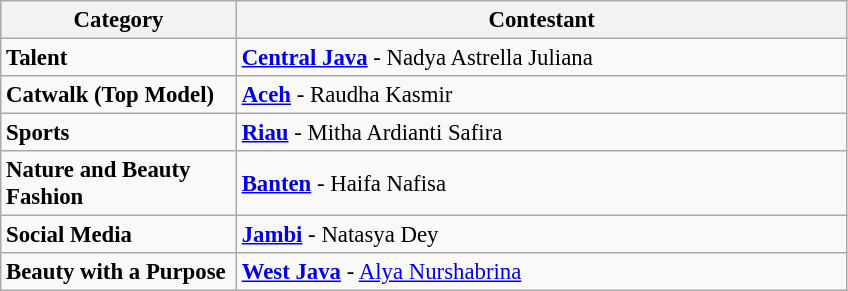<table class="wikitable" style="font-size:95%;">
<tr>
<th width="150">Category</th>
<th width="400">Contestant</th>
</tr>
<tr>
<td><strong>Talent</strong></td>
<td> <strong><a href='#'>Central Java</a></strong> - Nadya Astrella Juliana</td>
</tr>
<tr>
<td><strong>Catwalk (Top Model)</strong></td>
<td> <strong><a href='#'>Aceh</a></strong> - Raudha Kasmir</td>
</tr>
<tr>
<td><strong>Sports</strong></td>
<td> <strong><a href='#'>Riau</a></strong> - Mitha Ardianti Safira</td>
</tr>
<tr>
<td><strong>Nature and Beauty Fashion</strong></td>
<td> <strong><a href='#'>Banten</a></strong> - Haifa Nafisa</td>
</tr>
<tr>
<td><strong>Social Media</strong></td>
<td> <strong><a href='#'>Jambi</a></strong> - Natasya Dey</td>
</tr>
<tr>
<td><strong>Beauty with a Purpose</strong></td>
<td> <strong><a href='#'>West Java</a></strong> - <a href='#'>Alya Nurshabrina</a></td>
</tr>
</table>
